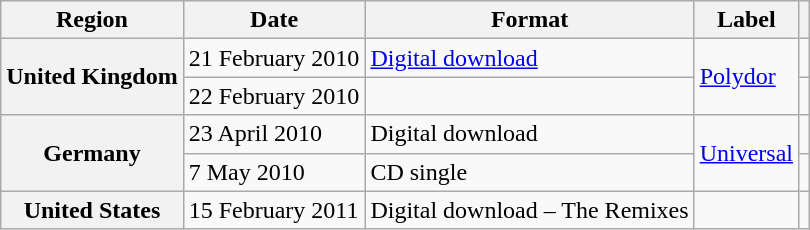<table class="wikitable plainrowheaders">
<tr>
<th scope="col">Region</th>
<th scope="col">Date</th>
<th scope="col">Format</th>
<th scope="col">Label</th>
<th scope="col"></th>
</tr>
<tr>
<th scope="row" rowspan="2">United Kingdom</th>
<td>21 February 2010</td>
<td><a href='#'>Digital download</a></td>
<td rowspan="2"><a href='#'>Polydor</a></td>
<td align="center"></td>
</tr>
<tr>
<td>22 February 2010</td>
<td></td>
<td align="center"></td>
</tr>
<tr>
<th scope="row" rowspan="2">Germany</th>
<td>23 April 2010</td>
<td>Digital download</td>
<td rowspan="2"><a href='#'>Universal</a></td>
<td align="center"></td>
</tr>
<tr>
<td>7 May 2010</td>
<td>CD single</td>
<td align="center"></td>
</tr>
<tr>
<th scope="row">United States</th>
<td>15 February 2011</td>
<td>Digital download – The Remixes</td>
<td></td>
<td align="center"></td>
</tr>
</table>
